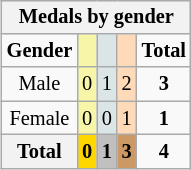<table class="wikitable" style="font-size:85%; float:right">
<tr style="background:#efefef;">
<th colspan=5>Medals by gender</th>
</tr>
<tr align=center>
<td><strong>Gender</strong></td>
<td style="background:#f7f6a8;"></td>
<td style="background:#dce5e5;"></td>
<td style="background:#ffdab9;"></td>
<td><strong>Total</strong></td>
</tr>
<tr align=center>
<td>Male</td>
<td style="background:#F7F6A8;">0</td>
<td style="background:#DCE5E5;">1</td>
<td style="background:#FFDAB9;">2</td>
<td><strong>3</strong></td>
</tr>
<tr align=center>
<td>Female</td>
<td style="background:#F7F6A8;">0</td>
<td style="background:#DCE5E5;">0</td>
<td style="background:#FFDAB9;">1</td>
<td><strong>1</strong></td>
</tr>
<tr align=center>
<th>Total</th>
<td style="background:gold;"><strong>0</strong></td>
<td style="background:silver;"><strong>1</strong></td>
<td style="background:#c96;"><strong>3</strong></td>
<td><strong>4</strong></td>
</tr>
</table>
